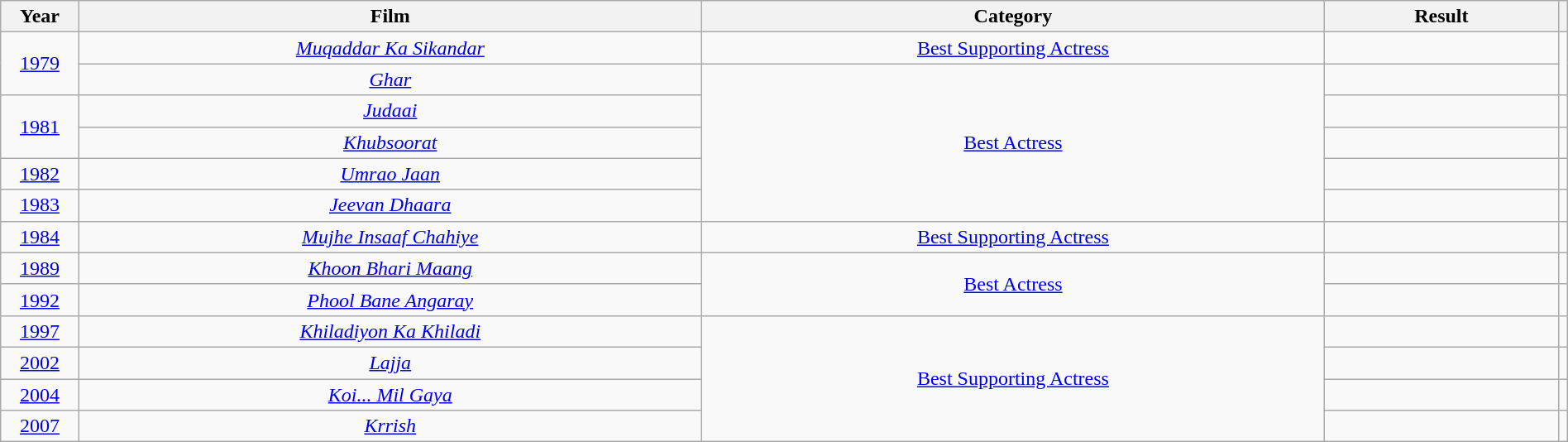<table class="wikitable sortable" style="width:100%;">
<tr>
<th width=5%>Year</th>
<th style="width:40%;">Film</th>
<th style="width:40%;">Category</th>
<th style="width:15%;">Result</th>
<th style="width:5%;"></th>
</tr>
<tr>
<td style="text-align:center;" rowspan="2"><a href='#'>1979</a></td>
<td style="text-align:center;"><em><a href='#'>Muqaddar Ka Sikandar</a></em></td>
<td style="text-align:center;"><a href='#'>Best Supporting Actress</a></td>
<td></td>
<td rowspan="2"></td>
</tr>
<tr>
<td style="text-align:center;"><em><a href='#'>Ghar</a></em></td>
<td style="text-align:center;" rowspan="5"><a href='#'>Best Actress</a></td>
<td></td>
</tr>
<tr>
<td style="text-align:center;" rowspan="2"><a href='#'>1981</a></td>
<td style="text-align:center;"><em><a href='#'>Judaai</a></em></td>
<td></td>
<td></td>
</tr>
<tr>
<td style="text-align:center;"><em><a href='#'>Khubsoorat</a></em></td>
<td></td>
<td></td>
</tr>
<tr>
<td style="text-align:center;"><a href='#'>1982</a></td>
<td style="text-align:center;"><em><a href='#'>Umrao Jaan</a></em></td>
<td></td>
<td></td>
</tr>
<tr>
<td style="text-align:center;"><a href='#'>1983</a></td>
<td style="text-align:center;"><em><a href='#'>Jeevan Dhaara</a></em></td>
<td></td>
<td></td>
</tr>
<tr>
<td style="text-align:center;"><a href='#'>1984</a></td>
<td style="text-align:center;"><em><a href='#'>Mujhe Insaaf Chahiye</a></em></td>
<td style="text-align:center;"><a href='#'>Best Supporting Actress</a></td>
<td></td>
<td></td>
</tr>
<tr>
<td style="text-align:center;"><a href='#'>1989</a></td>
<td style="text-align:center;"><em><a href='#'>Khoon Bhari Maang</a></em></td>
<td style="text-align:center;" rowspan="2"><a href='#'>Best Actress</a></td>
<td></td>
<td></td>
</tr>
<tr>
<td style="text-align:center;"><a href='#'>1992</a></td>
<td style="text-align:center;"><em><a href='#'>Phool Bane Angaray</a></em></td>
<td></td>
<td></td>
</tr>
<tr>
<td style="text-align:center;"><a href='#'>1997</a></td>
<td style="text-align:center;"><em><a href='#'>Khiladiyon Ka Khiladi</a></em></td>
<td style="text-align:center;" rowspan="4"><a href='#'>Best Supporting Actress</a></td>
<td></td>
<td></td>
</tr>
<tr>
<td style="text-align:center;"><a href='#'>2002</a></td>
<td style="text-align:center;"><em><a href='#'>Lajja</a></em></td>
<td></td>
<td></td>
</tr>
<tr>
<td style="text-align:center;"><a href='#'>2004</a></td>
<td style="text-align:center;"><em><a href='#'>Koi... Mil Gaya</a></em></td>
<td></td>
<td></td>
</tr>
<tr>
<td style="text-align:center;"><a href='#'>2007</a></td>
<td style="text-align:center;"><em><a href='#'>Krrish</a></em></td>
<td></td>
<td></td>
</tr>
</table>
